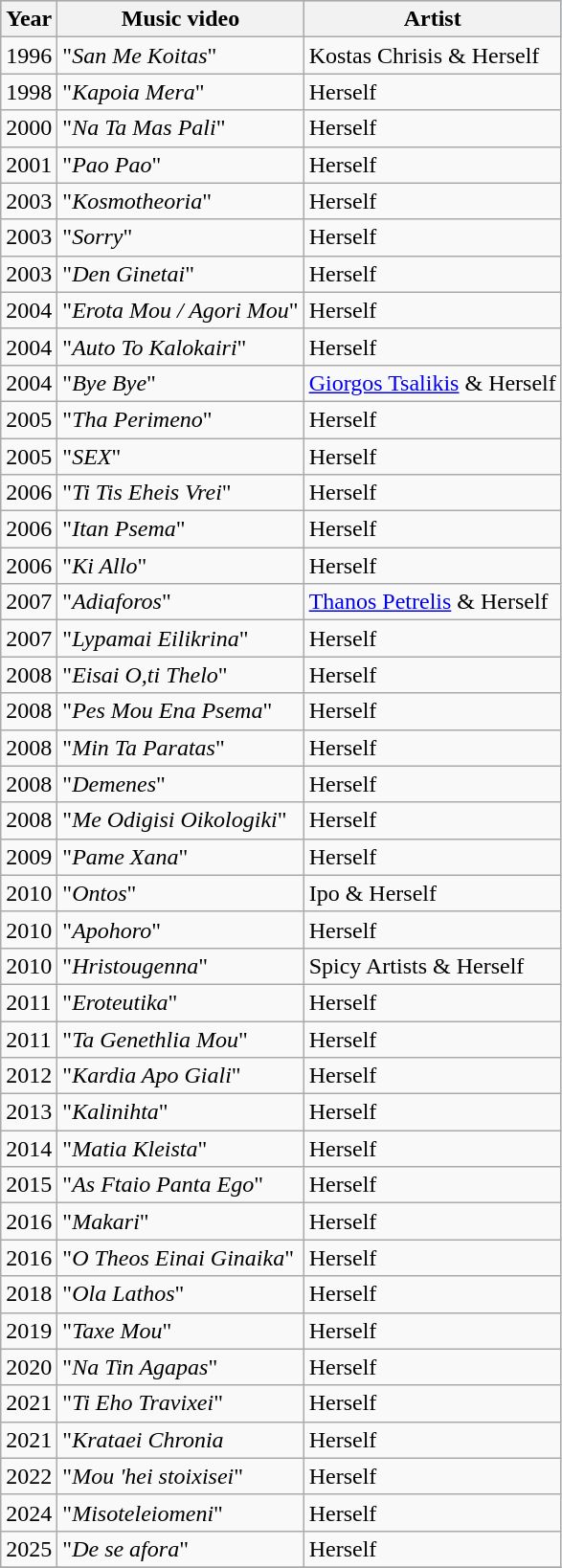<table class="wikitable">
<tr style="background:#b0c4de; text-align:center;">
<th>Year</th>
<th>Music video</th>
<th>Artist</th>
</tr>
<tr>
<td>1996</td>
<td>"<em>San Me Koitas</em>"</td>
<td>Kostas Chrisis & Herself</td>
</tr>
<tr>
<td>1998</td>
<td>"<em>Kapoia Mera</em>"</td>
<td>Herself</td>
</tr>
<tr>
<td>2000</td>
<td>"<em>Na Ta Mas Pali</em>"</td>
<td>Herself</td>
</tr>
<tr>
<td>2001</td>
<td>"<em>Pao Pao</em>"</td>
<td>Herself</td>
</tr>
<tr>
<td>2003</td>
<td>"<em>Kosmotheoria</em>"</td>
<td>Herself</td>
</tr>
<tr>
<td>2003</td>
<td>"<em>Sorry</em>"</td>
<td>Herself</td>
</tr>
<tr>
<td>2003</td>
<td>"<em>Den Ginetai</em>"</td>
<td>Herself</td>
</tr>
<tr>
<td>2004</td>
<td>"<em>Erota Mou / Agori Mou</em>"</td>
<td>Herself</td>
</tr>
<tr>
<td>2004</td>
<td>"<em>Auto To Kalokairi</em>"</td>
<td>Herself</td>
</tr>
<tr>
<td>2004</td>
<td>"<em>Bye Bye</em>"</td>
<td><a href='#'>Giorgos Tsalikis</a> & Herself</td>
</tr>
<tr>
<td>2005</td>
<td>"<em>Tha Perimeno</em>"</td>
<td>Herself</td>
</tr>
<tr>
<td>2005</td>
<td>"<em>SEX</em>"</td>
<td>Herself</td>
</tr>
<tr>
<td>2006</td>
<td>"<em>Ti Tis Eheis Vrei</em>"</td>
<td>Herself</td>
</tr>
<tr>
<td>2006</td>
<td>"<em>Itan Psema</em>"</td>
<td>Herself</td>
</tr>
<tr>
<td>2006</td>
<td>"<em>Ki Allo</em>"</td>
<td>Herself</td>
</tr>
<tr>
<td>2007</td>
<td>"<em>Adiaforos</em>"</td>
<td><a href='#'>Thanos Petrelis</a> & Herself</td>
</tr>
<tr>
<td>2007</td>
<td>"<em>Lypamai Eilikrina</em>"</td>
<td>Herself</td>
</tr>
<tr>
<td>2008</td>
<td>"<em>Eisai O,ti Thelo</em>"</td>
<td>Herself</td>
</tr>
<tr>
<td>2008</td>
<td>"<em>Pes Mou Ena Psema</em>"</td>
<td>Herself</td>
</tr>
<tr>
<td>2008</td>
<td>"<em>Min Ta Paratas</em>"</td>
<td>Herself</td>
</tr>
<tr>
<td>2008</td>
<td>"<em>Demenes</em>"</td>
<td>Herself</td>
</tr>
<tr>
<td>2008</td>
<td>"<em>Me Odigisi Oikologiki</em>"</td>
<td>Herself</td>
</tr>
<tr>
<td>2009</td>
<td>"<em>Pame Xana</em>"</td>
<td>Herself</td>
</tr>
<tr>
<td>2010</td>
<td>"<em>Ontos</em>"</td>
<td>Ipo & Herself</td>
</tr>
<tr>
<td>2010</td>
<td>"<em>Apohoro</em>"</td>
<td>Herself</td>
</tr>
<tr>
<td>2010</td>
<td>"<em>Hristougenna</em>"</td>
<td>Spicy Artists & Herself</td>
</tr>
<tr>
<td>2011</td>
<td>"<em>Eroteutika</em>"</td>
<td>Herself</td>
</tr>
<tr>
<td>2011</td>
<td>"<em>Ta Genethlia Mou</em>"</td>
<td>Herself</td>
</tr>
<tr>
<td>2012</td>
<td>"<em>Kardia Apo Giali</em>"</td>
<td>Herself</td>
</tr>
<tr>
<td>2013</td>
<td>"<em>Kalinihta</em>"</td>
<td>Herself</td>
</tr>
<tr>
<td>2014</td>
<td>"<em>Matia Kleista</em>"</td>
<td>Herself</td>
</tr>
<tr>
<td>2015</td>
<td>"<em>As Ftaio Panta Ego</em>"</td>
<td>Herself</td>
</tr>
<tr>
<td>2016</td>
<td>"<em>Makari</em>"</td>
<td>Herself</td>
</tr>
<tr>
<td>2016</td>
<td>"<em>O Theos Einai Ginaika</em>"</td>
<td>Herself</td>
</tr>
<tr>
<td>2018</td>
<td>"<em>Ola Lathos</em>"</td>
<td>Herself</td>
</tr>
<tr>
<td>2019</td>
<td>"<em>Taxe Mou</em>"</td>
<td>Herself</td>
</tr>
<tr>
<td>2020</td>
<td>"<em>Na Tin Agapas</em>"</td>
<td>Herself</td>
</tr>
<tr>
<td>2021</td>
<td>"<em>Ti Eho Travixei</em>"</td>
<td>Herself</td>
</tr>
<tr>
<td>2021</td>
<td>"<em>Krataei Chronia</em></td>
<td>Herself</td>
</tr>
<tr>
<td>2022</td>
<td>"<em>Mou 'hei stoixisei</em>"</td>
<td>Herself</td>
</tr>
<tr>
<td>2024</td>
<td>"<em>Misoteleiomeni</em>"</td>
<td>Herself</td>
</tr>
<tr>
<td>2025</td>
<td>"<em>De se afora</em>"</td>
<td>Herself</td>
</tr>
<tr>
</tr>
</table>
